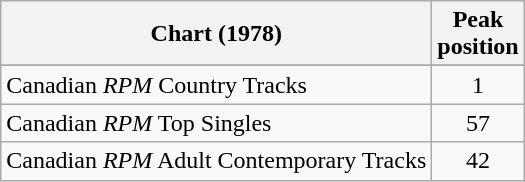<table class="wikitable sortable">
<tr>
<th>Chart (1978)</th>
<th>Peak<br>position</th>
</tr>
<tr>
</tr>
<tr>
</tr>
<tr>
</tr>
<tr>
<td>Canadian <em>RPM</em> Country Tracks</td>
<td style="text-align:center;">1</td>
</tr>
<tr>
<td>Canadian <em>RPM</em> Top Singles</td>
<td style="text-align:center;">57</td>
</tr>
<tr>
<td>Canadian <em>RPM</em> Adult Contemporary Tracks</td>
<td style="text-align:center;">42</td>
</tr>
</table>
